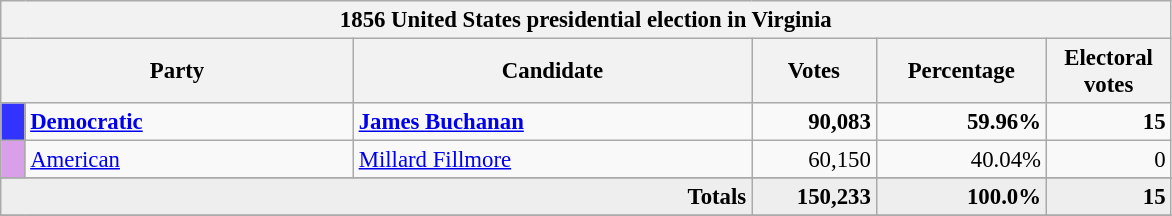<table class="wikitable" style="font-size: 95%;">
<tr>
<th colspan="6">1856 United States presidential election in Virginia</th>
</tr>
<tr>
<th colspan="2" style="width: 15em">Party</th>
<th style="width: 17em">Candidate</th>
<th style="width: 5em">Votes</th>
<th style="width: 7em">Percentage</th>
<th style="width: 5em">Electoral votes</th>
</tr>
<tr>
<th style="background-color:#3333FF; width: 3px"></th>
<td style="width: 130px"><strong><a href='#'>Democratic</a></strong></td>
<td><strong><a href='#'>James Buchanan</a></strong></td>
<td align="right"><strong>90,083</strong></td>
<td align="right"><strong>59.96%</strong></td>
<td align="right"><strong>15</strong></td>
</tr>
<tr>
<th style="background-color:#D99FE8; width: 3px"></th>
<td style="width: 130px"><a href='#'>American</a></td>
<td><a href='#'>Millard Fillmore</a></td>
<td align="right">60,150</td>
<td align="right">40.04%</td>
<td align="right">0</td>
</tr>
<tr>
</tr>
<tr bgcolor="#EEEEEE">
<td colspan="3" align="right"><strong>Totals</strong></td>
<td align="right"><strong>150,233</strong></td>
<td align="right"><strong>100.0%</strong></td>
<td align="right"><strong>15</strong></td>
</tr>
<tr>
</tr>
</table>
